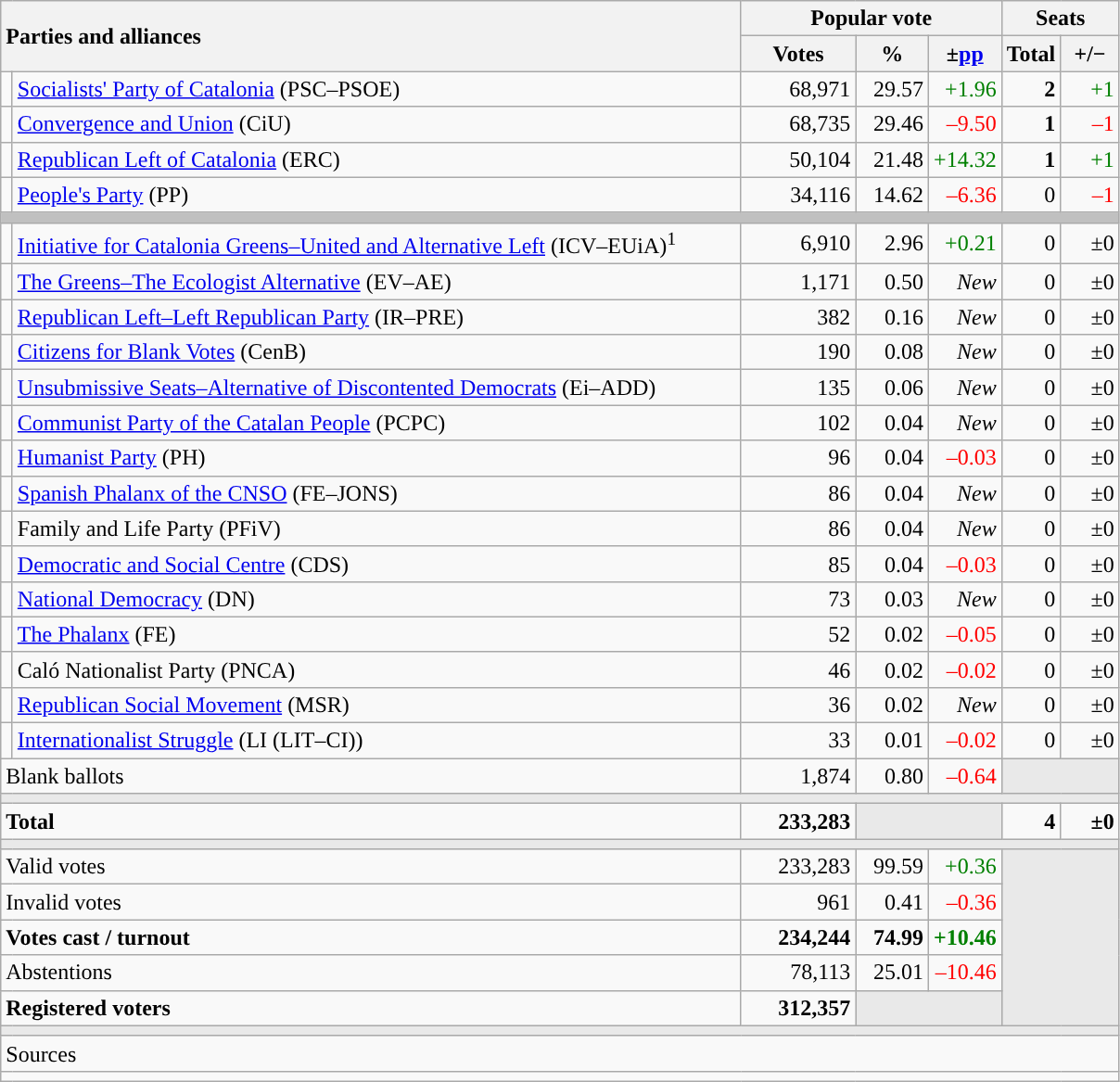<table class="wikitable" style="text-align:right;">
<tr>
<th style="text-align:left;" rowspan="2" colspan="2" width="525">Parties and alliances</th>
<th colspan="3">Popular vote</th>
<th colspan="2">Seats</th>
</tr>
<tr>
<th width="75">Votes</th>
<th width="45">%</th>
<th width="45">±<a href='#'>pp</a></th>
<th width="35">Total</th>
<th width="35">+/−</th>
</tr>
<tr>
<td width="1" style="color:inherit;background:"></td>
<td align="left"><a href='#'>Socialists' Party of Catalonia</a> (PSC–PSOE)</td>
<td>68,971</td>
<td>29.57</td>
<td style="color:green;">+1.96</td>
<td><strong>2</strong></td>
<td style="color:green;">+1</td>
</tr>
<tr>
<td style="color:inherit;background:"></td>
<td align="left"><a href='#'>Convergence and Union</a> (CiU)</td>
<td>68,735</td>
<td>29.46</td>
<td style="color:red;">–9.50</td>
<td><strong>1</strong></td>
<td style="color:red;">–1</td>
</tr>
<tr>
<td style="color:inherit;background:"></td>
<td align="left"><a href='#'>Republican Left of Catalonia</a> (ERC)</td>
<td>50,104</td>
<td>21.48</td>
<td style="color:green;">+14.32</td>
<td><strong>1</strong></td>
<td style="color:green;">+1</td>
</tr>
<tr>
<td style="color:inherit;background:"></td>
<td align="left"><a href='#'>People's Party</a> (PP)</td>
<td>34,116</td>
<td>14.62</td>
<td style="color:red;">–6.36</td>
<td>0</td>
<td style="color:red;">–1</td>
</tr>
<tr>
<td colspan="7" bgcolor="#C0C0C0"></td>
</tr>
<tr>
<td style="color:inherit;background:"></td>
<td align="left"><a href='#'>Initiative for Catalonia Greens–United and Alternative Left</a> (ICV–EUiA)<sup>1</sup></td>
<td>6,910</td>
<td>2.96</td>
<td style="color:green;">+0.21</td>
<td>0</td>
<td>±0</td>
</tr>
<tr>
<td style="color:inherit;background:"></td>
<td align="left"><a href='#'>The Greens–The Ecologist Alternative</a> (EV–AE)</td>
<td>1,171</td>
<td>0.50</td>
<td><em>New</em></td>
<td>0</td>
<td>±0</td>
</tr>
<tr>
<td style="color:inherit;background:"></td>
<td align="left"><a href='#'>Republican Left–Left Republican Party</a> (IR–PRE)</td>
<td>382</td>
<td>0.16</td>
<td><em>New</em></td>
<td>0</td>
<td>±0</td>
</tr>
<tr>
<td style="color:inherit;background:"></td>
<td align="left"><a href='#'>Citizens for Blank Votes</a> (CenB)</td>
<td>190</td>
<td>0.08</td>
<td><em>New</em></td>
<td>0</td>
<td>±0</td>
</tr>
<tr>
<td style="color:inherit;background:"></td>
<td align="left"><a href='#'>Unsubmissive Seats–Alternative of Discontented Democrats</a> (Ei–ADD)</td>
<td>135</td>
<td>0.06</td>
<td><em>New</em></td>
<td>0</td>
<td>±0</td>
</tr>
<tr>
<td style="color:inherit;background:"></td>
<td align="left"><a href='#'>Communist Party of the Catalan People</a> (PCPC)</td>
<td>102</td>
<td>0.04</td>
<td><em>New</em></td>
<td>0</td>
<td>±0</td>
</tr>
<tr>
<td style="color:inherit;background:"></td>
<td align="left"><a href='#'>Humanist Party</a> (PH)</td>
<td>96</td>
<td>0.04</td>
<td style="color:red;">–0.03</td>
<td>0</td>
<td>±0</td>
</tr>
<tr>
<td style="color:inherit;background:"></td>
<td align="left"><a href='#'>Spanish Phalanx of the CNSO</a> (FE–JONS)</td>
<td>86</td>
<td>0.04</td>
<td><em>New</em></td>
<td>0</td>
<td>±0</td>
</tr>
<tr>
<td style="color:inherit;background:"></td>
<td align="left">Family and Life Party (PFiV)</td>
<td>86</td>
<td>0.04</td>
<td><em>New</em></td>
<td>0</td>
<td>±0</td>
</tr>
<tr>
<td style="color:inherit;background:"></td>
<td align="left"><a href='#'>Democratic and Social Centre</a> (CDS)</td>
<td>85</td>
<td>0.04</td>
<td style="color:red;">–0.03</td>
<td>0</td>
<td>±0</td>
</tr>
<tr>
<td style="color:inherit;background:"></td>
<td align="left"><a href='#'>National Democracy</a> (DN)</td>
<td>73</td>
<td>0.03</td>
<td><em>New</em></td>
<td>0</td>
<td>±0</td>
</tr>
<tr>
<td style="color:inherit;background:"></td>
<td align="left"><a href='#'>The Phalanx</a> (FE)</td>
<td>52</td>
<td>0.02</td>
<td style="color:red;">–0.05</td>
<td>0</td>
<td>±0</td>
</tr>
<tr>
<td style="color:inherit;background:"></td>
<td align="left">Caló Nationalist Party (PNCA)</td>
<td>46</td>
<td>0.02</td>
<td style="color:red;">–0.02</td>
<td>0</td>
<td>±0</td>
</tr>
<tr>
<td style="color:inherit;background:"></td>
<td align="left"><a href='#'>Republican Social Movement</a> (MSR)</td>
<td>36</td>
<td>0.02</td>
<td><em>New</em></td>
<td>0</td>
<td>±0</td>
</tr>
<tr>
<td style="color:inherit;background:"></td>
<td align="left"><a href='#'>Internationalist Struggle</a> (LI (LIT–CI))</td>
<td>33</td>
<td>0.01</td>
<td style="color:red;">–0.02</td>
<td>0</td>
<td>±0</td>
</tr>
<tr>
<td align="left" colspan="2">Blank ballots</td>
<td>1,874</td>
<td>0.80</td>
<td style="color:red;">–0.64</td>
<td bgcolor="#E9E9E9" colspan="2"></td>
</tr>
<tr>
<td colspan="7" bgcolor="#E9E9E9"></td>
</tr>
<tr style="font-weight:bold;">
<td align="left" colspan="2">Total</td>
<td>233,283</td>
<td bgcolor="#E9E9E9" colspan="2"></td>
<td>4</td>
<td>±0</td>
</tr>
<tr>
<td colspan="7" bgcolor="#E9E9E9"></td>
</tr>
<tr>
<td align="left" colspan="2">Valid votes</td>
<td>233,283</td>
<td>99.59</td>
<td style="color:green;">+0.36</td>
<td bgcolor="#E9E9E9" colspan="2" rowspan="5"></td>
</tr>
<tr>
<td align="left" colspan="2">Invalid votes</td>
<td>961</td>
<td>0.41</td>
<td style="color:red;">–0.36</td>
</tr>
<tr style="font-weight:bold;">
<td align="left" colspan="2">Votes cast / turnout</td>
<td>234,244</td>
<td>74.99</td>
<td style="color:green;">+10.46</td>
</tr>
<tr>
<td align="left" colspan="2">Abstentions</td>
<td>78,113</td>
<td>25.01</td>
<td style="color:red;">–10.46</td>
</tr>
<tr style="font-weight:bold;">
<td align="left" colspan="2">Registered voters</td>
<td>312,357</td>
<td bgcolor="#E9E9E9" colspan="2"></td>
</tr>
<tr>
<td colspan="7" bgcolor="#E9E9E9"></td>
</tr>
<tr>
<td align="left" colspan="7">Sources</td>
</tr>
<tr>
<td colspan="7" style="text-align:left; max-width:790px;"></td>
</tr>
</table>
